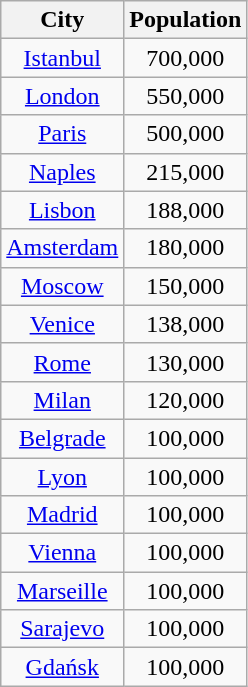<table class="wikitable" style="text-align:center">
<tr>
<th>City</th>
<th>Population</th>
</tr>
<tr>
<td><a href='#'>Istanbul</a></td>
<td>700,000</td>
</tr>
<tr>
<td><a href='#'>London</a></td>
<td>550,000</td>
</tr>
<tr>
<td><a href='#'>Paris</a></td>
<td>500,000</td>
</tr>
<tr>
<td><a href='#'>Naples</a></td>
<td>215,000</td>
</tr>
<tr>
<td><a href='#'>Lisbon</a></td>
<td>188,000</td>
</tr>
<tr>
<td><a href='#'>Amsterdam</a></td>
<td>180,000</td>
</tr>
<tr>
<td><a href='#'>Moscow</a></td>
<td>150,000</td>
</tr>
<tr>
<td><a href='#'>Venice</a></td>
<td>138,000</td>
</tr>
<tr>
<td><a href='#'>Rome</a></td>
<td>130,000</td>
</tr>
<tr>
<td><a href='#'>Milan</a></td>
<td>120,000</td>
</tr>
<tr>
<td><a href='#'>Belgrade</a></td>
<td>100,000</td>
</tr>
<tr>
<td><a href='#'>Lyon</a></td>
<td>100,000</td>
</tr>
<tr>
<td><a href='#'>Madrid</a></td>
<td>100,000</td>
</tr>
<tr>
<td><a href='#'>Vienna</a></td>
<td>100,000</td>
</tr>
<tr>
<td><a href='#'>Marseille</a></td>
<td>100,000</td>
</tr>
<tr>
<td><a href='#'>Sarajevo</a></td>
<td>100,000</td>
</tr>
<tr>
<td><a href='#'>Gdańsk</a></td>
<td>100,000</td>
</tr>
</table>
